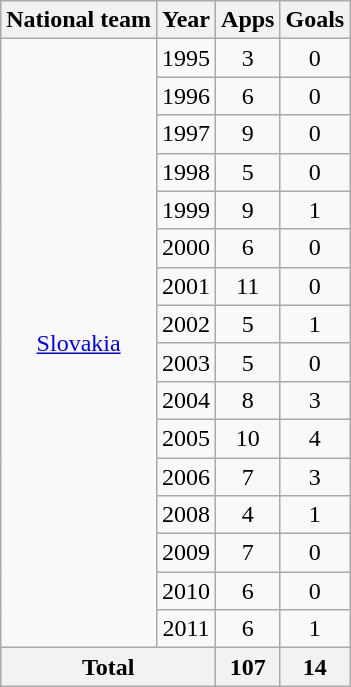<table class="wikitable" style="text-align:center">
<tr>
<th>National team</th>
<th>Year</th>
<th>Apps</th>
<th>Goals</th>
</tr>
<tr>
<td rowspan="16"><a href='#'>Slovakia</a></td>
<td>1995</td>
<td>3</td>
<td>0</td>
</tr>
<tr>
<td>1996</td>
<td>6</td>
<td>0</td>
</tr>
<tr>
<td>1997</td>
<td>9</td>
<td>0</td>
</tr>
<tr>
<td>1998</td>
<td>5</td>
<td>0</td>
</tr>
<tr>
<td>1999</td>
<td>9</td>
<td>1</td>
</tr>
<tr>
<td>2000</td>
<td>6</td>
<td>0</td>
</tr>
<tr>
<td>2001</td>
<td>11</td>
<td>0</td>
</tr>
<tr>
<td>2002</td>
<td>5</td>
<td>1</td>
</tr>
<tr>
<td>2003</td>
<td>5</td>
<td>0</td>
</tr>
<tr>
<td>2004</td>
<td>8</td>
<td>3</td>
</tr>
<tr>
<td>2005</td>
<td>10</td>
<td>4</td>
</tr>
<tr>
<td>2006</td>
<td>7</td>
<td>3</td>
</tr>
<tr>
<td>2008</td>
<td>4</td>
<td>1</td>
</tr>
<tr>
<td>2009</td>
<td>7</td>
<td>0</td>
</tr>
<tr>
<td>2010</td>
<td>6</td>
<td>0</td>
</tr>
<tr>
<td>2011</td>
<td>6</td>
<td>1</td>
</tr>
<tr>
<th colspan="2">Total</th>
<th>107</th>
<th>14</th>
</tr>
</table>
